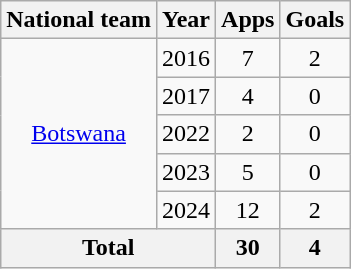<table class="wikitable" style="text-align: center;">
<tr>
<th>National team</th>
<th>Year</th>
<th>Apps</th>
<th>Goals</th>
</tr>
<tr>
<td rowspan="5"><a href='#'>Botswana</a></td>
<td>2016</td>
<td>7</td>
<td>2</td>
</tr>
<tr>
<td>2017</td>
<td>4</td>
<td>0</td>
</tr>
<tr>
<td>2022</td>
<td>2</td>
<td>0</td>
</tr>
<tr>
<td>2023</td>
<td>5</td>
<td>0</td>
</tr>
<tr>
<td>2024</td>
<td>12</td>
<td>2</td>
</tr>
<tr>
<th colspan="2">Total</th>
<th>30</th>
<th>4</th>
</tr>
</table>
